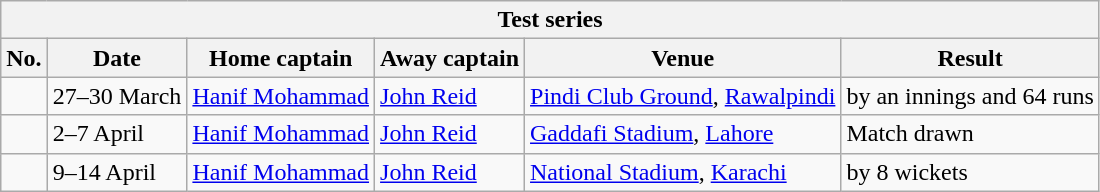<table class="wikitable">
<tr>
<th colspan="9">Test series</th>
</tr>
<tr>
<th>No.</th>
<th>Date</th>
<th>Home captain</th>
<th>Away captain</th>
<th>Venue</th>
<th>Result</th>
</tr>
<tr>
<td></td>
<td>27–30 March</td>
<td><a href='#'>Hanif Mohammad</a></td>
<td><a href='#'>John Reid</a></td>
<td><a href='#'>Pindi Club Ground</a>, <a href='#'>Rawalpindi</a></td>
<td> by an innings and 64 runs</td>
</tr>
<tr>
<td></td>
<td>2–7 April</td>
<td><a href='#'>Hanif Mohammad</a></td>
<td><a href='#'>John Reid</a></td>
<td><a href='#'>Gaddafi Stadium</a>, <a href='#'>Lahore</a></td>
<td>Match drawn</td>
</tr>
<tr>
<td></td>
<td>9–14 April</td>
<td><a href='#'>Hanif Mohammad</a></td>
<td><a href='#'>John Reid</a></td>
<td><a href='#'>National Stadium</a>, <a href='#'>Karachi</a></td>
<td> by 8 wickets</td>
</tr>
</table>
